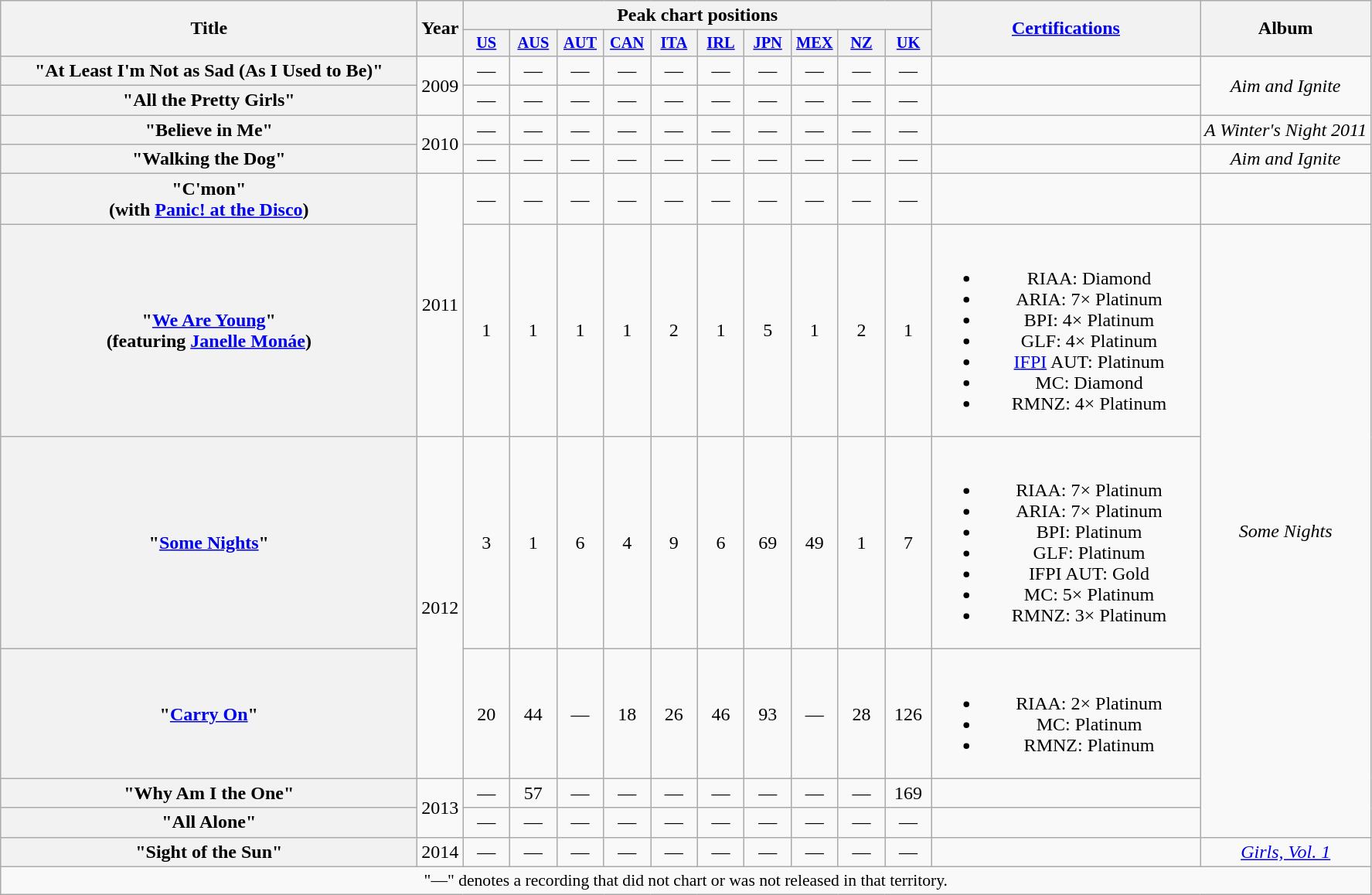<table class="wikitable plainrowheaders" style="text-align:center;" border="1">
<tr>
<th scope="col" rowspan="2" style="width:22em;">Title</th>
<th scope="col" rowspan="2">Year</th>
<th scope="col" colspan="10">Peak chart positions</th>
<th scope="col" rowspan="2" style="width:14em;"><a href='#'>Certifications</a></th>
<th scope="col" rowspan="2">Album</th>
</tr>
<tr>
<th scope="col" style="width:2.5em;font-size:85%;"><a href='#'>US</a><br></th>
<th scope="col" style="width:2.5em;font-size:85%;"><a href='#'>AUS</a><br></th>
<th scope="col" style="width:2.5em;font-size:85%;"><a href='#'>AUT</a><br></th>
<th scope="col" style="width:2.5em;font-size:85%;"><a href='#'>CAN</a><br></th>
<th scope="col" style="width:2.5em;font-size:85%;"><a href='#'>ITA</a><br></th>
<th scope="col" style="width:2.5em;font-size:85%;"><a href='#'>IRL</a><br></th>
<th scope="col" style="width:2.5em;font-size:85%;"><a href='#'>JPN</a><br></th>
<th scope="col" style="width:2.5em;font-size:85%;"><a href='#'>MEX</a><br></th>
<th scope="col" style="width:2.5em;font-size:85%;"><a href='#'>NZ</a><br></th>
<th scope="col" style="width:2.5em;font-size:85%;"><a href='#'>UK</a><br></th>
</tr>
<tr>
<th scope="row">"At Least I'm Not as Sad (As I Used to Be)"</th>
<td rowspan="2">2009</td>
<td>—</td>
<td>—</td>
<td>—</td>
<td>—</td>
<td>—</td>
<td>—</td>
<td>—</td>
<td>—</td>
<td>—</td>
<td>—</td>
<td></td>
<td rowspan="2"><em>Aim and Ignite</em></td>
</tr>
<tr>
<th scope="row">"All the Pretty Girls"</th>
<td>—</td>
<td>—</td>
<td>—</td>
<td>—</td>
<td>—</td>
<td>—</td>
<td>—</td>
<td>—</td>
<td>—</td>
<td>—</td>
<td></td>
</tr>
<tr>
<th scope="row">"Believe in Me"</th>
<td rowspan="2">2010</td>
<td>—</td>
<td>—</td>
<td>—</td>
<td>—</td>
<td>—</td>
<td>—</td>
<td>—</td>
<td>—</td>
<td>—</td>
<td>—</td>
<td></td>
<td><em>A Winter's Night 2011</em></td>
</tr>
<tr>
<th scope="row">"Walking the Dog"</th>
<td>—</td>
<td>—</td>
<td>—</td>
<td>—</td>
<td>—</td>
<td>—</td>
<td>—</td>
<td>—</td>
<td>—</td>
<td>—</td>
<td></td>
<td rowspan="1"><em>Aim and Ignite</em></td>
</tr>
<tr>
<th scope="row">"C'mon"<br><span>(with <a href='#'>Panic! at the Disco</a>)</span></th>
<td rowspan="2">2011</td>
<td>—</td>
<td>—</td>
<td>—</td>
<td>—</td>
<td>—</td>
<td>—</td>
<td>—</td>
<td>—</td>
<td>—</td>
<td>—</td>
<td></td>
<td></td>
</tr>
<tr>
<th scope="row">"<a href='#'>We Are Young</a>"<br><span>(featuring <a href='#'>Janelle Monáe</a>)</span></th>
<td>1</td>
<td>1</td>
<td>1</td>
<td>1</td>
<td>2</td>
<td>1</td>
<td>5</td>
<td>1</td>
<td>2</td>
<td>1</td>
<td><br><ul><li>RIAA: Diamond</li><li>ARIA: 7× Platinum</li><li>BPI: 4× Platinum</li><li>GLF: 4× Platinum</li><li><a href='#'>IFPI</a> AUT: Platinum</li><li>MC: Diamond</li><li>RMNZ: 4× Platinum</li></ul></td>
<td rowspan="5"><em>Some Nights</em></td>
</tr>
<tr>
<th scope="row">"<a href='#'>Some Nights</a>"</th>
<td rowspan="2">2012</td>
<td>3</td>
<td>1</td>
<td>6</td>
<td>4</td>
<td>9</td>
<td>6</td>
<td>69</td>
<td>49</td>
<td>1</td>
<td>7</td>
<td><br><ul><li>RIAA: 7× Platinum</li><li>ARIA: 7× Platinum</li><li>BPI: Platinum</li><li>GLF: Platinum</li><li>IFPI AUT: Gold</li><li>MC: 5× Platinum</li><li>RMNZ: 3× Platinum</li></ul></td>
</tr>
<tr>
<th scope="row">"<a href='#'>Carry On</a>"</th>
<td>20</td>
<td>44</td>
<td>—</td>
<td>18</td>
<td>26</td>
<td>46</td>
<td>93</td>
<td>—</td>
<td>28</td>
<td>126</td>
<td><br><ul><li>RIAA: 2× Platinum</li><li>MC: Platinum</li><li>RMNZ: Platinum</li></ul></td>
</tr>
<tr>
<th scope="row">"Why Am I the One"</th>
<td rowspan="2">2013</td>
<td>—</td>
<td>57</td>
<td>—</td>
<td>—</td>
<td>—</td>
<td>—</td>
<td>—</td>
<td>—</td>
<td>—</td>
<td>169</td>
<td></td>
</tr>
<tr>
<th scope="row">"All Alone"</th>
<td>—</td>
<td>—</td>
<td>—</td>
<td>—</td>
<td>—</td>
<td>—</td>
<td>—</td>
<td>—</td>
<td>—</td>
<td>—</td>
<td></td>
</tr>
<tr>
<th scope="row">"Sight of the Sun"</th>
<td>2014</td>
<td>—</td>
<td>—</td>
<td>—</td>
<td>—</td>
<td>—</td>
<td>—</td>
<td>—</td>
<td>—</td>
<td>—</td>
<td>—</td>
<td></td>
<td><em><a href='#'>Girls, Vol. 1</a></em></td>
</tr>
<tr>
<td colspan="14" style="font-size:90%">"—" denotes a recording that did not chart or was not released in that territory.</td>
</tr>
</table>
